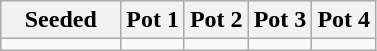<table class="wikitable">
<tr>
<th width=32%>Seeded</th>
<th width=17%>Pot 1</th>
<th width=17%>Pot 2</th>
<th width=17%>Pot 3</th>
<th width=17%>Pot 4</th>
</tr>
<tr>
<td></td>
<td></td>
<td></td>
<td></td>
<td></td>
</tr>
</table>
